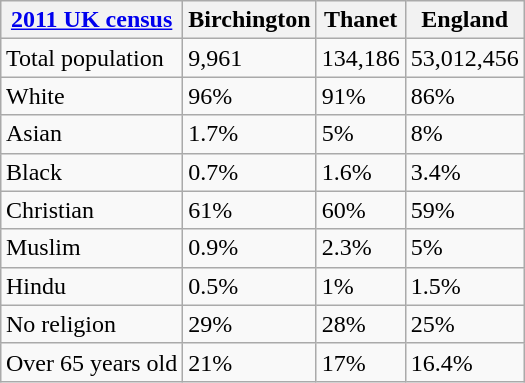<table class="wikitable" id="toc" style="float: right; margin-left: 2em;" cellspacing="3">
<tr>
<th><a href='#'>2011 UK census</a></th>
<th>Birchington</th>
<th>Thanet</th>
<th>England</th>
</tr>
<tr>
<td>Total population</td>
<td>9,961</td>
<td>134,186</td>
<td>53,012,456</td>
</tr>
<tr>
<td>White</td>
<td>96%</td>
<td>91%</td>
<td>86%</td>
</tr>
<tr>
<td>Asian</td>
<td>1.7%</td>
<td>5%</td>
<td>8%</td>
</tr>
<tr>
<td>Black</td>
<td>0.7%</td>
<td>1.6%</td>
<td>3.4%</td>
</tr>
<tr>
<td>Christian</td>
<td>61%</td>
<td>60%</td>
<td>59%</td>
</tr>
<tr>
<td>Muslim</td>
<td>0.9%</td>
<td>2.3%</td>
<td>5%</td>
</tr>
<tr>
<td>Hindu</td>
<td>0.5%</td>
<td>1%</td>
<td>1.5%</td>
</tr>
<tr>
<td>No religion</td>
<td>29%</td>
<td>28%</td>
<td>25%</td>
</tr>
<tr>
<td>Over 65 years old</td>
<td>21%</td>
<td>17%</td>
<td>16.4%</td>
</tr>
</table>
